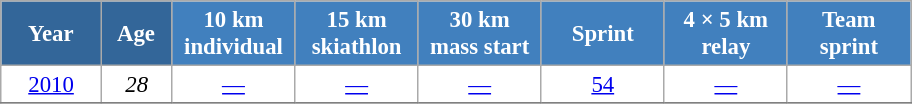<table class="wikitable" style="font-size:95%; text-align:center; border:grey solid 1px; border-collapse:collapse; background:#ffffff;">
<tr>
<th style="background-color:#369; color:white; width:60px;"> Year </th>
<th style="background-color:#369; color:white; width:40px;"> Age </th>
<th style="background-color:#4180be; color:white; width:75px;"> 10 km <br>individual</th>
<th style="background-color:#4180be; color:white; width:75px;"> 15 km <br> skiathlon </th>
<th style="background-color:#4180be; color:white; width:75px;"> 30 km <br>mass start</th>
<th style="background-color:#4180be; color:white; width:75px;"> Sprint </th>
<th style="background-color:#4180be; color:white; width:75px;"> 4 × 5 km <br> relay </th>
<th style="background-color:#4180be; color:white; width:75px;"> Team <br> sprint </th>
</tr>
<tr>
<td><a href='#'>2010</a></td>
<td><em>28</em></td>
<td><a href='#'>—</a></td>
<td><a href='#'>—</a></td>
<td><a href='#'>—</a></td>
<td><a href='#'>54</a></td>
<td><a href='#'>—</a></td>
<td><a href='#'>—</a></td>
</tr>
<tr>
</tr>
</table>
